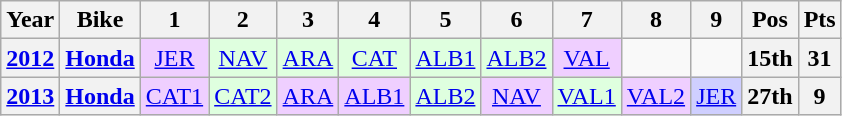<table class="wikitable" style="text-align:center;">
<tr>
<th>Year</th>
<th>Bike</th>
<th>1</th>
<th>2</th>
<th>3</th>
<th>4</th>
<th>5</th>
<th>6</th>
<th>7</th>
<th>8</th>
<th>9</th>
<th>Pos</th>
<th>Pts</th>
</tr>
<tr>
<th><a href='#'>2012</a></th>
<th><a href='#'>Honda</a></th>
<td style="background:#EFCFFF;"><a href='#'>JER</a><br></td>
<td style="background:#DFFFDF;"><a href='#'>NAV</a><br></td>
<td style="background:#DFFFDF;"><a href='#'>ARA</a><br></td>
<td style="background:#DFFFDF;"><a href='#'>CAT</a><br></td>
<td style="background:#DFFFDF;"><a href='#'>ALB1</a><br></td>
<td style="background:#DFFFDF;"><a href='#'>ALB2</a><br></td>
<td style="background:#EFCFFF;"><a href='#'>VAL</a><br></td>
<td></td>
<td></td>
<th>15th</th>
<th>31</th>
</tr>
<tr>
<th><a href='#'>2013</a></th>
<th><a href='#'>Honda</a></th>
<td style="background:#EFCFFF;"><a href='#'>CAT1</a><br></td>
<td style="background:#DFFFDF;"><a href='#'>CAT2</a><br></td>
<td style="background:#EFCFFF;"><a href='#'>ARA</a><br></td>
<td style="background:#EFCFFF;"><a href='#'>ALB1</a><br></td>
<td style="background:#DFFFDF;"><a href='#'>ALB2</a><br></td>
<td style="background:#EFCFFF;"><a href='#'>NAV</a><br></td>
<td style="background:#DFFFDF;"><a href='#'>VAL1</a><br></td>
<td style="background:#EFCFFF;"><a href='#'>VAL2</a><br></td>
<td style="background:#CFCFFF;"><a href='#'>JER</a><br></td>
<th>27th</th>
<th>9</th>
</tr>
</table>
